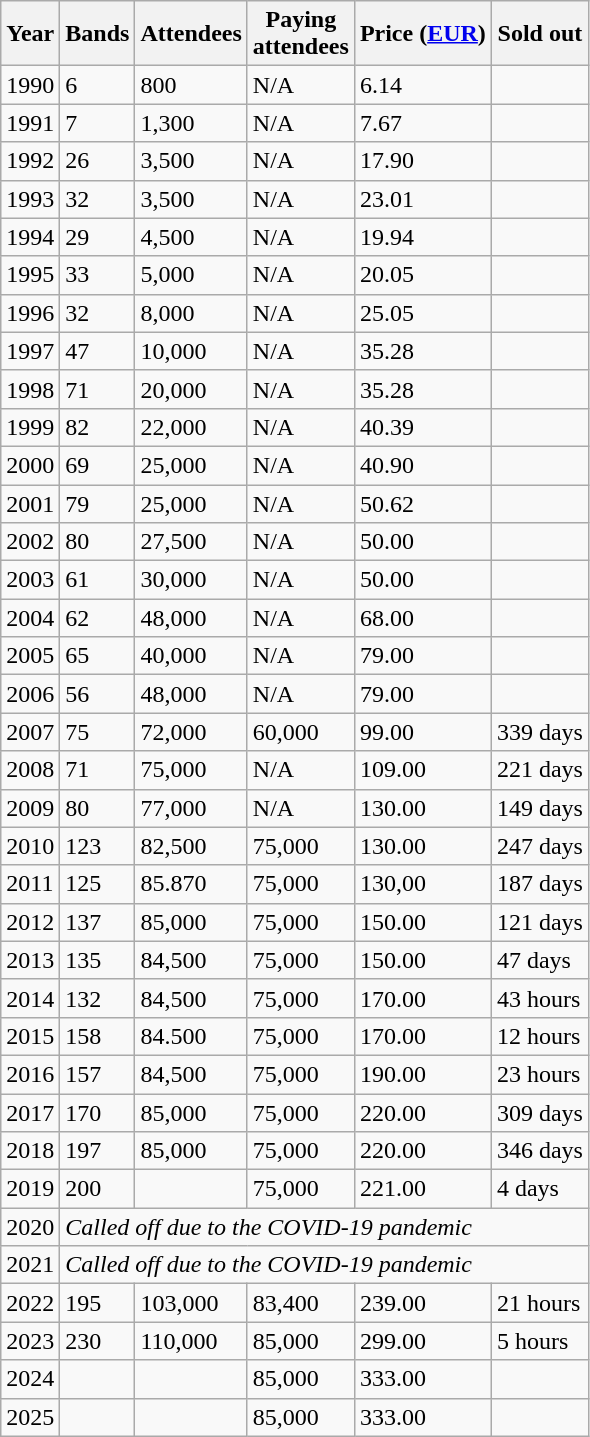<table class="wikitable">
<tr>
<th>Year</th>
<th>Bands</th>
<th>Attendees</th>
<th>Paying<br>attendees</th>
<th>Price (<a href='#'>EUR</a>)</th>
<th>Sold out</th>
</tr>
<tr>
<td>1990</td>
<td>6</td>
<td>800</td>
<td>N/A</td>
<td>6.14</td>
<td></td>
</tr>
<tr>
<td>1991</td>
<td>7</td>
<td>1,300</td>
<td>N/A</td>
<td>7.67</td>
<td></td>
</tr>
<tr>
<td>1992</td>
<td>26</td>
<td>3,500</td>
<td>N/A</td>
<td>17.90</td>
<td></td>
</tr>
<tr>
<td>1993</td>
<td>32</td>
<td>3,500</td>
<td>N/A</td>
<td>23.01</td>
<td></td>
</tr>
<tr>
<td>1994</td>
<td>29</td>
<td>4,500</td>
<td>N/A</td>
<td>19.94</td>
<td></td>
</tr>
<tr>
<td>1995</td>
<td>33</td>
<td>5,000</td>
<td>N/A</td>
<td>20.05</td>
<td></td>
</tr>
<tr>
<td>1996</td>
<td>32</td>
<td>8,000</td>
<td>N/A</td>
<td>25.05</td>
<td></td>
</tr>
<tr>
<td>1997</td>
<td>47</td>
<td>10,000</td>
<td>N/A</td>
<td>35.28</td>
<td></td>
</tr>
<tr>
<td>1998</td>
<td>71</td>
<td>20,000</td>
<td>N/A</td>
<td>35.28</td>
<td></td>
</tr>
<tr>
<td>1999</td>
<td>82</td>
<td>22,000</td>
<td>N/A</td>
<td>40.39</td>
<td></td>
</tr>
<tr>
<td>2000</td>
<td>69</td>
<td>25,000</td>
<td>N/A</td>
<td>40.90</td>
<td></td>
</tr>
<tr>
<td>2001</td>
<td>79</td>
<td>25,000</td>
<td>N/A</td>
<td>50.62</td>
<td></td>
</tr>
<tr>
<td>2002</td>
<td>80</td>
<td>27,500</td>
<td>N/A</td>
<td>50.00</td>
<td></td>
</tr>
<tr>
<td>2003</td>
<td>61</td>
<td>30,000</td>
<td>N/A</td>
<td>50.00</td>
<td></td>
</tr>
<tr>
<td>2004</td>
<td>62</td>
<td>48,000</td>
<td>N/A</td>
<td>68.00</td>
<td></td>
</tr>
<tr>
<td>2005</td>
<td>65</td>
<td>40,000</td>
<td>N/A</td>
<td>79.00</td>
<td></td>
</tr>
<tr>
<td>2006</td>
<td>56</td>
<td>48,000</td>
<td>N/A</td>
<td>79.00</td>
<td></td>
</tr>
<tr>
<td>2007</td>
<td>75</td>
<td>72,000</td>
<td>60,000</td>
<td>99.00</td>
<td>339 days</td>
</tr>
<tr>
<td>2008</td>
<td>71</td>
<td>75,000</td>
<td>N/A</td>
<td>109.00</td>
<td>221 days</td>
</tr>
<tr>
<td>2009</td>
<td>80</td>
<td>77,000</td>
<td>N/A</td>
<td>130.00</td>
<td>149 days</td>
</tr>
<tr>
<td>2010</td>
<td>123</td>
<td>82,500</td>
<td>75,000</td>
<td>130.00</td>
<td>247 days</td>
</tr>
<tr>
<td>2011</td>
<td>125</td>
<td>85.870</td>
<td>75,000</td>
<td>130,00</td>
<td>187 days</td>
</tr>
<tr>
<td>2012</td>
<td>137</td>
<td>85,000</td>
<td>75,000</td>
<td>150.00</td>
<td>121 days</td>
</tr>
<tr>
<td>2013</td>
<td>135</td>
<td>84,500</td>
<td>75,000</td>
<td>150.00</td>
<td>47 days</td>
</tr>
<tr>
<td>2014</td>
<td>132</td>
<td>84,500</td>
<td>75,000</td>
<td>170.00</td>
<td>43 hours</td>
</tr>
<tr>
<td>2015</td>
<td>158</td>
<td>84.500</td>
<td>75,000</td>
<td>170.00</td>
<td>12 hours</td>
</tr>
<tr>
<td>2016</td>
<td>157</td>
<td>84,500</td>
<td>75,000</td>
<td>190.00</td>
<td>23 hours</td>
</tr>
<tr>
<td>2017</td>
<td>170</td>
<td>85,000</td>
<td>75,000</td>
<td>220.00</td>
<td>309 days</td>
</tr>
<tr>
<td>2018</td>
<td>197</td>
<td>85,000</td>
<td>75,000</td>
<td>220.00</td>
<td>346 days</td>
</tr>
<tr>
<td>2019</td>
<td>200</td>
<td></td>
<td>75,000</td>
<td>221.00</td>
<td>4 days</td>
</tr>
<tr>
<td>2020</td>
<td colspan="6"><em>Called off due to the COVID-19 pandemic</em></td>
</tr>
<tr>
<td>2021</td>
<td colspan="6"><em>Called off due to the COVID-19 pandemic</em></td>
</tr>
<tr>
<td>2022</td>
<td>195</td>
<td>103,000</td>
<td>83,400</td>
<td>239.00</td>
<td>21 hours</td>
</tr>
<tr>
<td>2023</td>
<td>230</td>
<td>110,000</td>
<td>85,000</td>
<td>299.00</td>
<td>5 hours</td>
</tr>
<tr>
<td>2024</td>
<td></td>
<td></td>
<td>85,000</td>
<td>333.00</td>
</tr>
<tr>
<td>2025</td>
<td></td>
<td></td>
<td>85,000</td>
<td>333.00</td>
<td></td>
</tr>
</table>
